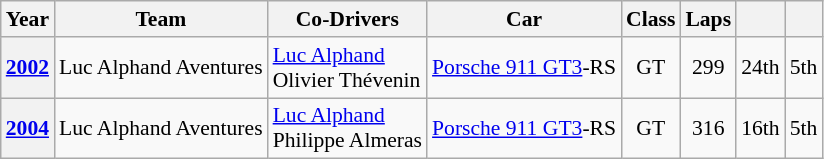<table class="wikitable" style="text-align:center; font-size:90%">
<tr>
<th>Year</th>
<th>Team</th>
<th>Co-Drivers</th>
<th>Car</th>
<th>Class</th>
<th>Laps</th>
<th></th>
<th></th>
</tr>
<tr>
<th><a href='#'>2002</a></th>
<td align="left"> Luc Alphand Aventures</td>
<td align="left"> <a href='#'>Luc Alphand</a><br> Olivier Thévenin</td>
<td align="left"><a href='#'>Porsche 911 GT3</a>-RS</td>
<td>GT</td>
<td>299</td>
<td>24th</td>
<td>5th</td>
</tr>
<tr>
<th><a href='#'>2004</a></th>
<td align="left"> Luc Alphand Aventures</td>
<td align="left"> <a href='#'>Luc Alphand</a><br> Philippe Almeras</td>
<td align="left"><a href='#'>Porsche 911 GT3</a>-RS</td>
<td>GT</td>
<td>316</td>
<td>16th</td>
<td>5th</td>
</tr>
</table>
